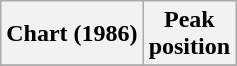<table class="wikitable">
<tr>
<th align="left">Chart (1986)</th>
<th align="center">Peak<br>position</th>
</tr>
<tr>
</tr>
</table>
